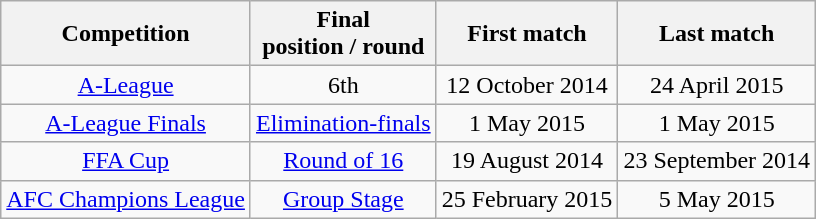<table class="wikitable">
<tr>
<th>Competition</th>
<th>Final <br>position / round</th>
<th>First match</th>
<th>Last match</th>
</tr>
<tr style="text-align: center">
<td><a href='#'>A-League</a></td>
<td>6th</td>
<td>12 October 2014</td>
<td>24 April 2015</td>
</tr>
<tr style="text-align: center">
<td><a href='#'>A-League Finals</a></td>
<td><a href='#'>Elimination-finals</a></td>
<td>1 May 2015</td>
<td>1 May 2015</td>
</tr>
<tr style="text-align: center">
<td><a href='#'>FFA Cup</a></td>
<td><a href='#'>Round of 16</a></td>
<td>19 August 2014</td>
<td>23 September 2014</td>
</tr>
<tr style="text-align: center">
<td><a href='#'>AFC Champions League</a></td>
<td><a href='#'>Group Stage</a></td>
<td>25 February 2015</td>
<td>5 May 2015</td>
</tr>
</table>
